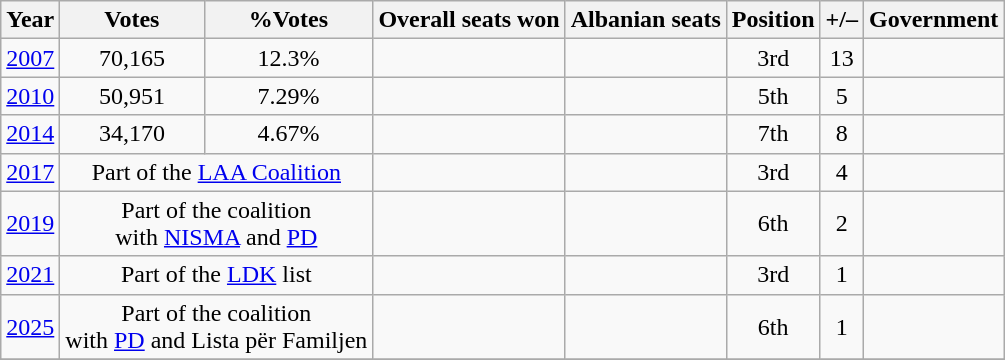<table class=wikitable style=text-align:center>
<tr>
<th>Year</th>
<th>Votes</th>
<th>%Votes</th>
<th>Overall seats won</th>
<th>Albanian seats</th>
<th>Position</th>
<th>+/–</th>
<th>Government</th>
</tr>
<tr>
<td><a href='#'>2007</a></td>
<td>70,165</td>
<td>12.3%</td>
<td></td>
<td></td>
<td> 3rd</td>
<td>13</td>
<td></td>
</tr>
<tr>
<td><a href='#'>2010</a></td>
<td>50,951</td>
<td>7.29%</td>
<td></td>
<td></td>
<td> 5th</td>
<td> 5</td>
<td></td>
</tr>
<tr>
<td><a href='#'>2014</a></td>
<td>34,170</td>
<td>4.67%</td>
<td></td>
<td></td>
<td> 7th</td>
<td> 8</td>
<td></td>
</tr>
<tr>
<td><a href='#'>2017</a></td>
<td colspan=2>Part of the <a href='#'>LAA Coalition</a></td>
<td></td>
<td></td>
<td> 3rd</td>
<td> 4</td>
<td></td>
</tr>
<tr>
<td><a href='#'>2019</a></td>
<td colspan=2>Part of the coalition<br>with <a href='#'>NISMA</a> and <a href='#'>PD</a></td>
<td></td>
<td></td>
<td> 6th</td>
<td> 2</td>
<td></td>
</tr>
<tr>
<td><a href='#'>2021</a></td>
<td colspan="2">Part of the <a href='#'>LDK</a> list</td>
<td></td>
<td></td>
<td> 3rd</td>
<td> 1</td>
<td></td>
</tr>
<tr>
<td><a href='#'>2025</a></td>
<td colspan=2>Part of the coalition<br>with <a href='#'>PD</a> and Lista për Familjen</td>
<td></td>
<td></td>
<td> 6th</td>
<td> 1</td>
<td></td>
</tr>
<tr>
</tr>
</table>
